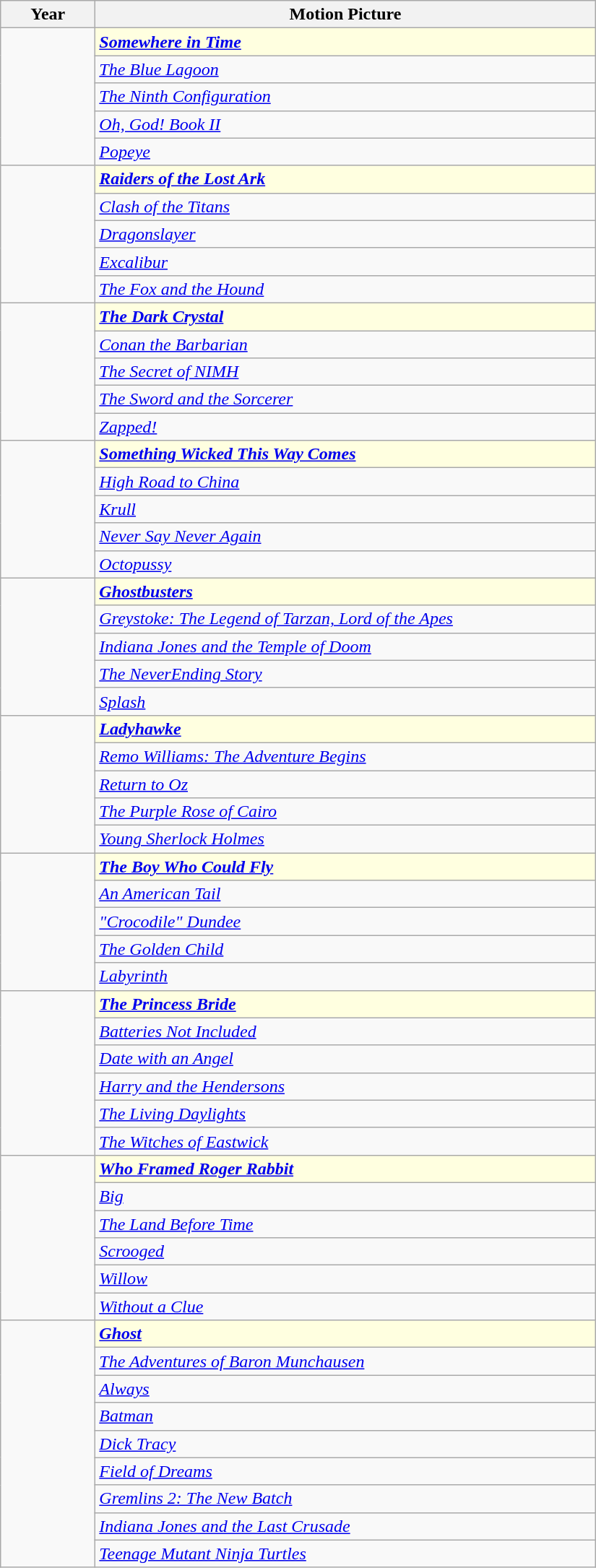<table class="wikitable" width="550px" border="1" cellpadding="5" cellspacing="0" align="centre">
<tr>
<th width="80px">Year</th>
<th>Motion Picture</th>
</tr>
<tr>
<td rowspan=5></td>
<td style="background:lightyellow"><strong><em><a href='#'>Somewhere in Time</a></em></strong></td>
</tr>
<tr>
<td><em><a href='#'>The Blue Lagoon</a></em></td>
</tr>
<tr>
<td><em><a href='#'>The Ninth Configuration</a></em></td>
</tr>
<tr>
<td><em><a href='#'>Oh, God! Book II</a></em></td>
</tr>
<tr>
<td><em><a href='#'>Popeye</a></em></td>
</tr>
<tr>
<td rowspan=5></td>
<td style="background:lightyellow"><strong><em><a href='#'>Raiders of the Lost Ark</a></em></strong></td>
</tr>
<tr>
<td><em><a href='#'>Clash of the Titans</a></em></td>
</tr>
<tr>
<td><em><a href='#'>Dragonslayer</a></em></td>
</tr>
<tr>
<td><em><a href='#'>Excalibur</a></em></td>
</tr>
<tr>
<td><em><a href='#'>The Fox and the Hound</a></em></td>
</tr>
<tr>
<td rowspan=5></td>
<td style="background:lightyellow"><strong><em><a href='#'>The Dark Crystal</a></em></strong></td>
</tr>
<tr>
<td><em><a href='#'>Conan the Barbarian</a></em></td>
</tr>
<tr>
<td><em><a href='#'>The Secret of NIMH</a></em></td>
</tr>
<tr>
<td><em><a href='#'>The Sword and the Sorcerer</a></em></td>
</tr>
<tr>
<td><em><a href='#'>Zapped!</a></em></td>
</tr>
<tr>
<td rowspan=5></td>
<td style="background:lightyellow"><strong><em><a href='#'>Something Wicked This Way Comes</a></em></strong></td>
</tr>
<tr>
<td><em><a href='#'>High Road to China</a></em></td>
</tr>
<tr>
<td><em><a href='#'>Krull</a></em></td>
</tr>
<tr>
<td><em><a href='#'>Never Say Never Again</a></em></td>
</tr>
<tr>
<td><em><a href='#'>Octopussy</a></em></td>
</tr>
<tr>
<td rowspan=5></td>
<td style="background:lightyellow"><strong><em><a href='#'>Ghostbusters</a></em></strong></td>
</tr>
<tr>
<td><em><a href='#'>Greystoke: The Legend of Tarzan, Lord of the Apes</a></em></td>
</tr>
<tr>
<td><em><a href='#'>Indiana Jones and the Temple of Doom</a></em></td>
</tr>
<tr>
<td><em><a href='#'>The NeverEnding Story</a></em></td>
</tr>
<tr>
<td><em><a href='#'>Splash</a></em></td>
</tr>
<tr>
<td rowspan=5></td>
<td style="background:lightyellow"><strong><em><a href='#'>Ladyhawke</a></em></strong></td>
</tr>
<tr>
<td><em><a href='#'>Remo Williams: The Adventure Begins</a></em></td>
</tr>
<tr>
<td><em><a href='#'>Return to Oz</a></em></td>
</tr>
<tr>
<td><em><a href='#'>The Purple Rose of Cairo</a></em></td>
</tr>
<tr>
<td><em><a href='#'>Young Sherlock Holmes</a></em></td>
</tr>
<tr>
<td rowspan=5></td>
<td style="background:lightyellow"><strong><em><a href='#'>The Boy Who Could Fly</a></em></strong></td>
</tr>
<tr>
<td><em><a href='#'>An American Tail</a></em></td>
</tr>
<tr>
<td><em><a href='#'>"Crocodile" Dundee</a></em></td>
</tr>
<tr>
<td><em><a href='#'>The Golden Child</a></em></td>
</tr>
<tr>
<td><em><a href='#'>Labyrinth</a></em></td>
</tr>
<tr>
<td rowspan=6></td>
<td style="background:lightyellow"><strong><em><a href='#'>The Princess Bride</a></em></strong></td>
</tr>
<tr>
<td><em><a href='#'>Batteries Not Included</a></em></td>
</tr>
<tr>
<td><em><a href='#'>Date with an Angel</a></em></td>
</tr>
<tr>
<td><em><a href='#'>Harry and the Hendersons</a></em></td>
</tr>
<tr>
<td><em><a href='#'>The Living Daylights</a></em></td>
</tr>
<tr>
<td><em><a href='#'>The Witches of Eastwick</a></em></td>
</tr>
<tr>
<td rowspan=6></td>
<td style="background:lightyellow"><strong><em><a href='#'>Who Framed Roger Rabbit</a></em></strong></td>
</tr>
<tr>
<td><em><a href='#'>Big</a></em></td>
</tr>
<tr>
<td><em><a href='#'>The Land Before Time</a></em></td>
</tr>
<tr>
<td><em><a href='#'>Scrooged</a></em></td>
</tr>
<tr>
<td><em><a href='#'>Willow</a></em></td>
</tr>
<tr>
<td><em><a href='#'>Without a Clue</a></em></td>
</tr>
<tr>
<td rowspan=9></td>
<td style="background:lightyellow"><strong><em><a href='#'>Ghost</a></em></strong></td>
</tr>
<tr>
<td><em><a href='#'>The Adventures of Baron Munchausen</a></em></td>
</tr>
<tr>
<td><em><a href='#'>Always</a></em></td>
</tr>
<tr>
<td><em><a href='#'>Batman</a></em></td>
</tr>
<tr>
<td><em><a href='#'>Dick Tracy</a></em></td>
</tr>
<tr>
<td><em><a href='#'>Field of Dreams</a></em></td>
</tr>
<tr>
<td><em><a href='#'>Gremlins 2: The New Batch</a></em></td>
</tr>
<tr>
<td><em><a href='#'>Indiana Jones and the Last Crusade</a></em></td>
</tr>
<tr>
<td><em><a href='#'>Teenage Mutant Ninja Turtles</a></em></td>
</tr>
</table>
